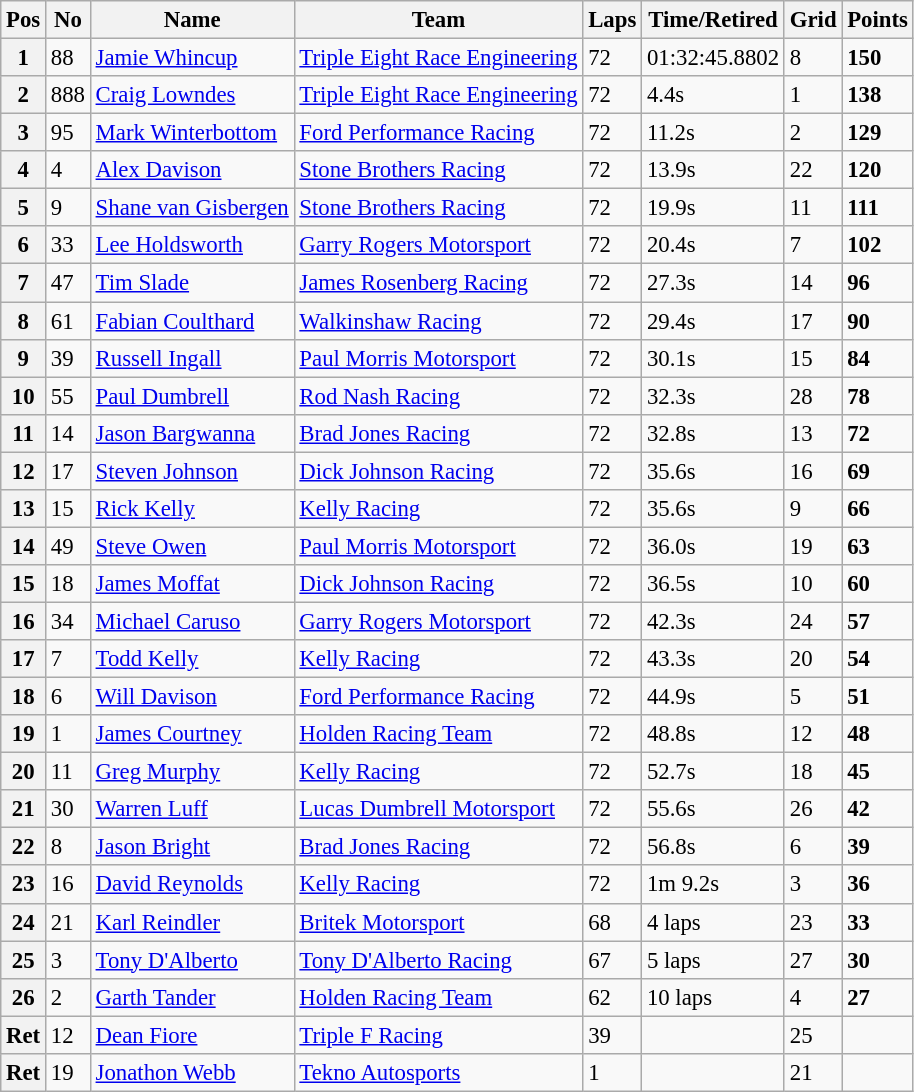<table class="wikitable" style="font-size: 95%;">
<tr>
<th>Pos</th>
<th>No</th>
<th>Name</th>
<th>Team</th>
<th>Laps</th>
<th>Time/Retired</th>
<th>Grid</th>
<th>Points</th>
</tr>
<tr>
<th>1</th>
<td>88</td>
<td><a href='#'>Jamie Whincup</a></td>
<td><a href='#'>Triple Eight Race Engineering</a></td>
<td>72</td>
<td>01:32:45.8802</td>
<td>8</td>
<td><strong>150</strong></td>
</tr>
<tr>
<th>2</th>
<td>888</td>
<td><a href='#'>Craig Lowndes</a></td>
<td><a href='#'>Triple Eight Race Engineering</a></td>
<td>72</td>
<td>4.4s</td>
<td>1</td>
<td><strong>138</strong></td>
</tr>
<tr>
<th>3</th>
<td>95</td>
<td><a href='#'>Mark Winterbottom</a></td>
<td><a href='#'>Ford Performance Racing</a></td>
<td>72</td>
<td>11.2s</td>
<td>2</td>
<td><strong>129</strong></td>
</tr>
<tr>
<th>4</th>
<td>4</td>
<td><a href='#'>Alex Davison</a></td>
<td><a href='#'>Stone Brothers Racing</a></td>
<td>72</td>
<td>13.9s</td>
<td>22</td>
<td><strong>120</strong></td>
</tr>
<tr>
<th>5</th>
<td>9</td>
<td><a href='#'>Shane van Gisbergen</a></td>
<td><a href='#'>Stone Brothers Racing</a></td>
<td>72</td>
<td>19.9s</td>
<td>11</td>
<td><strong>111</strong></td>
</tr>
<tr>
<th>6</th>
<td>33</td>
<td><a href='#'>Lee Holdsworth</a></td>
<td><a href='#'>Garry Rogers Motorsport</a></td>
<td>72</td>
<td>20.4s</td>
<td>7</td>
<td><strong>102</strong></td>
</tr>
<tr>
<th>7</th>
<td>47</td>
<td><a href='#'>Tim Slade</a></td>
<td><a href='#'>James Rosenberg Racing</a></td>
<td>72</td>
<td>27.3s</td>
<td>14</td>
<td><strong>96</strong></td>
</tr>
<tr>
<th>8</th>
<td>61</td>
<td><a href='#'>Fabian Coulthard</a></td>
<td><a href='#'>Walkinshaw Racing</a></td>
<td>72</td>
<td>29.4s</td>
<td>17</td>
<td><strong>90</strong></td>
</tr>
<tr>
<th>9</th>
<td>39</td>
<td><a href='#'>Russell Ingall</a></td>
<td><a href='#'>Paul Morris Motorsport</a></td>
<td>72</td>
<td>30.1s</td>
<td>15</td>
<td><strong>84</strong></td>
</tr>
<tr>
<th>10</th>
<td>55</td>
<td><a href='#'>Paul Dumbrell</a></td>
<td><a href='#'>Rod Nash Racing</a></td>
<td>72</td>
<td>32.3s</td>
<td>28</td>
<td><strong>78</strong></td>
</tr>
<tr>
<th>11</th>
<td>14</td>
<td><a href='#'>Jason Bargwanna</a></td>
<td><a href='#'>Brad Jones Racing</a></td>
<td>72</td>
<td>32.8s</td>
<td>13</td>
<td><strong>72</strong></td>
</tr>
<tr>
<th>12</th>
<td>17</td>
<td><a href='#'>Steven Johnson</a></td>
<td><a href='#'>Dick Johnson Racing</a></td>
<td>72</td>
<td>35.6s</td>
<td>16</td>
<td><strong>69</strong></td>
</tr>
<tr>
<th>13</th>
<td>15</td>
<td><a href='#'>Rick Kelly</a></td>
<td><a href='#'>Kelly Racing</a></td>
<td>72</td>
<td>35.6s</td>
<td>9</td>
<td><strong>66</strong></td>
</tr>
<tr>
<th>14</th>
<td>49</td>
<td><a href='#'>Steve Owen</a></td>
<td><a href='#'>Paul Morris Motorsport</a></td>
<td>72</td>
<td>36.0s</td>
<td>19</td>
<td><strong>63</strong></td>
</tr>
<tr>
<th>15</th>
<td>18</td>
<td><a href='#'>James Moffat</a></td>
<td><a href='#'>Dick Johnson Racing</a></td>
<td>72</td>
<td>36.5s</td>
<td>10</td>
<td><strong>60</strong></td>
</tr>
<tr>
<th>16</th>
<td>34</td>
<td><a href='#'>Michael Caruso</a></td>
<td><a href='#'>Garry Rogers Motorsport</a></td>
<td>72</td>
<td>42.3s</td>
<td>24</td>
<td><strong>57</strong></td>
</tr>
<tr>
<th>17</th>
<td>7</td>
<td><a href='#'>Todd Kelly</a></td>
<td><a href='#'>Kelly Racing</a></td>
<td>72</td>
<td>43.3s</td>
<td>20</td>
<td><strong>54</strong></td>
</tr>
<tr>
<th>18</th>
<td>6</td>
<td><a href='#'>Will Davison</a></td>
<td><a href='#'>Ford Performance Racing</a></td>
<td>72</td>
<td>44.9s</td>
<td>5</td>
<td><strong>51</strong></td>
</tr>
<tr>
<th>19</th>
<td>1</td>
<td><a href='#'>James Courtney</a></td>
<td><a href='#'>Holden Racing Team</a></td>
<td>72</td>
<td>48.8s</td>
<td>12</td>
<td><strong>48</strong></td>
</tr>
<tr>
<th>20</th>
<td>11</td>
<td><a href='#'>Greg Murphy</a></td>
<td><a href='#'>Kelly Racing</a></td>
<td>72</td>
<td>52.7s</td>
<td>18</td>
<td><strong>45</strong></td>
</tr>
<tr>
<th>21</th>
<td>30</td>
<td><a href='#'>Warren Luff</a></td>
<td><a href='#'>Lucas Dumbrell Motorsport</a></td>
<td>72</td>
<td>55.6s</td>
<td>26</td>
<td><strong>42</strong></td>
</tr>
<tr>
<th>22</th>
<td>8</td>
<td><a href='#'>Jason Bright</a></td>
<td><a href='#'>Brad Jones Racing</a></td>
<td>72</td>
<td>56.8s</td>
<td>6</td>
<td><strong>39</strong></td>
</tr>
<tr>
<th>23</th>
<td>16</td>
<td><a href='#'>David Reynolds</a></td>
<td><a href='#'>Kelly Racing</a></td>
<td>72</td>
<td>1m 9.2s</td>
<td>3</td>
<td><strong>36</strong></td>
</tr>
<tr>
<th>24</th>
<td>21</td>
<td><a href='#'>Karl Reindler</a></td>
<td><a href='#'>Britek Motorsport</a></td>
<td>68</td>
<td> 4 laps</td>
<td>23</td>
<td><strong>33</strong></td>
</tr>
<tr>
<th>25</th>
<td>3</td>
<td><a href='#'>Tony D'Alberto</a></td>
<td><a href='#'>Tony D'Alberto Racing</a></td>
<td>67</td>
<td> 5 laps</td>
<td>27</td>
<td><strong>30</strong></td>
</tr>
<tr>
<th>26</th>
<td>2</td>
<td><a href='#'>Garth Tander</a></td>
<td><a href='#'>Holden Racing Team</a></td>
<td>62</td>
<td> 10 laps</td>
<td>4</td>
<td><strong>27</strong></td>
</tr>
<tr>
<th>Ret</th>
<td>12</td>
<td><a href='#'>Dean Fiore</a></td>
<td><a href='#'>Triple F Racing</a></td>
<td>39</td>
<td></td>
<td>25</td>
<td></td>
</tr>
<tr>
<th>Ret</th>
<td>19</td>
<td><a href='#'>Jonathon Webb</a></td>
<td><a href='#'>Tekno Autosports</a></td>
<td>1</td>
<td></td>
<td>21</td>
<td></td>
</tr>
</table>
